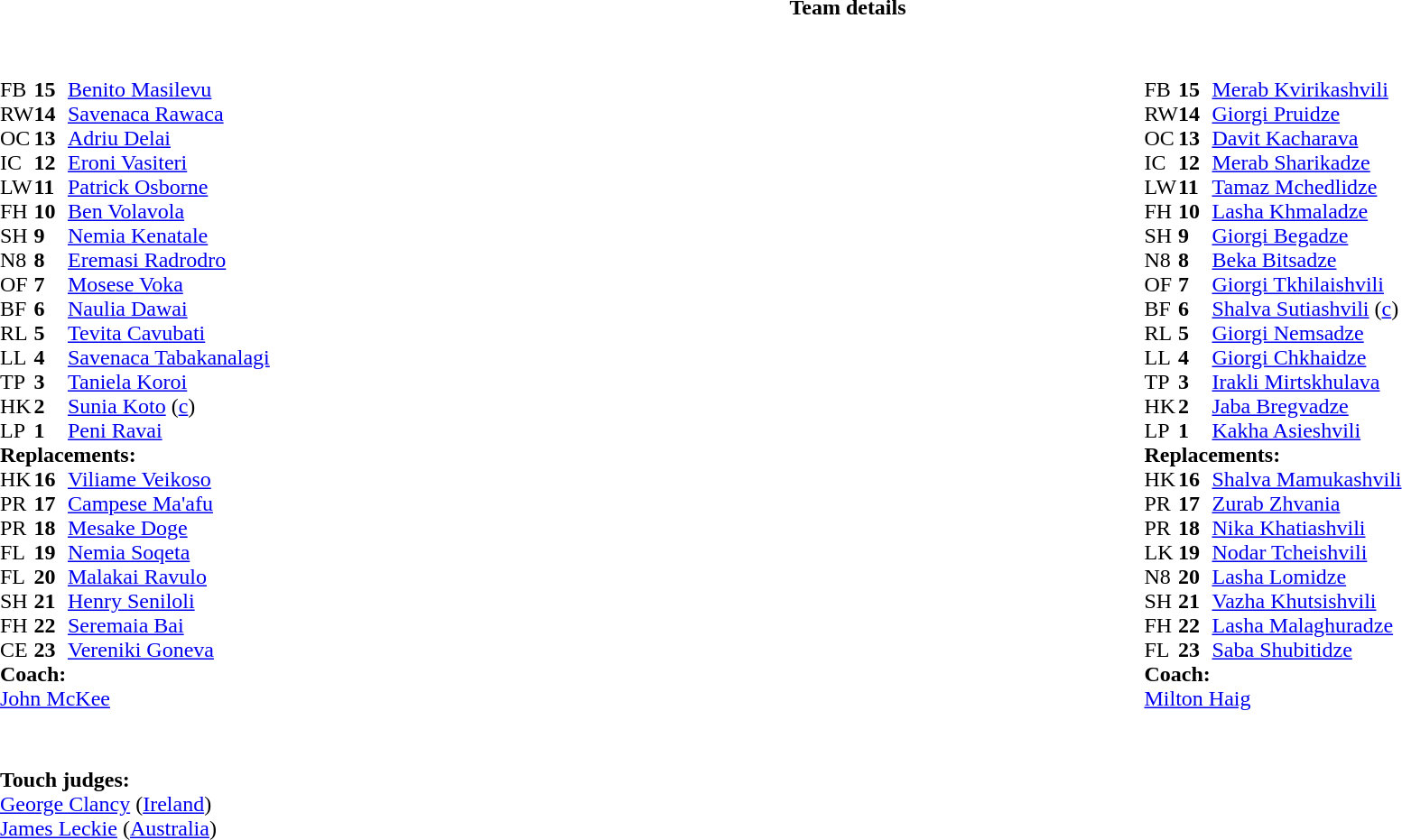<table border="0" width="100%" class="collapsible collapsed">
<tr>
<th>Team details</th>
</tr>
<tr>
<td><br><table style="width:100%;">
<tr>
<td style="vertical-align:top; width:50%"><br><table cellspacing="0" cellpadding="0">
<tr>
<th width="25"></th>
<th width="25"></th>
</tr>
<tr>
<td>FB</td>
<td><strong>15</strong></td>
<td><a href='#'>Benito Masilevu</a></td>
</tr>
<tr>
<td>RW</td>
<td><strong>14</strong></td>
<td><a href='#'>Savenaca Rawaca</a></td>
<td></td>
<td></td>
</tr>
<tr>
<td>OC</td>
<td><strong>13</strong></td>
<td><a href='#'>Adriu Delai</a></td>
<td></td>
<td></td>
</tr>
<tr>
<td>IC</td>
<td><strong>12</strong></td>
<td><a href='#'>Eroni Vasiteri</a></td>
</tr>
<tr>
<td>LW</td>
<td><strong>11</strong></td>
<td><a href='#'>Patrick Osborne</a></td>
</tr>
<tr>
<td>FH</td>
<td><strong>10</strong></td>
<td><a href='#'>Ben Volavola</a></td>
</tr>
<tr>
<td>SH</td>
<td><strong>9</strong></td>
<td><a href='#'>Nemia Kenatale</a></td>
<td></td>
<td></td>
</tr>
<tr>
<td>N8</td>
<td><strong>8</strong></td>
<td><a href='#'>Eremasi Radrodro</a></td>
<td></td>
<td></td>
</tr>
<tr>
<td>OF</td>
<td><strong>7</strong></td>
<td><a href='#'>Mosese Voka</a></td>
</tr>
<tr>
<td>BF</td>
<td><strong>6</strong></td>
<td><a href='#'>Naulia Dawai</a></td>
</tr>
<tr>
<td>RL</td>
<td><strong>5</strong></td>
<td><a href='#'>Tevita Cavubati</a></td>
</tr>
<tr>
<td>LL</td>
<td><strong>4</strong></td>
<td><a href='#'>Savenaca Tabakanalagi</a></td>
<td></td>
<td></td>
</tr>
<tr>
<td>TP</td>
<td><strong>3</strong></td>
<td><a href='#'>Taniela Koroi</a></td>
<td></td>
<td></td>
</tr>
<tr>
<td>HK</td>
<td><strong>2</strong></td>
<td><a href='#'>Sunia Koto</a> (<a href='#'>c</a>)</td>
<td></td>
<td></td>
</tr>
<tr>
<td>LP</td>
<td><strong>1</strong></td>
<td><a href='#'>Peni Ravai</a></td>
<td></td>
<td></td>
</tr>
<tr>
<td colspan=3><strong>Replacements:</strong></td>
</tr>
<tr>
<td>HK</td>
<td><strong>16</strong></td>
<td><a href='#'>Viliame Veikoso</a></td>
<td></td>
<td></td>
</tr>
<tr>
<td>PR</td>
<td><strong>17</strong></td>
<td><a href='#'>Campese Ma'afu</a></td>
<td></td>
<td></td>
</tr>
<tr>
<td>PR</td>
<td><strong>18</strong></td>
<td><a href='#'>Mesake Doge</a></td>
<td></td>
<td></td>
</tr>
<tr>
<td>FL</td>
<td><strong>19</strong></td>
<td><a href='#'>Nemia Soqeta</a></td>
<td></td>
<td></td>
</tr>
<tr>
<td>FL</td>
<td><strong>20</strong></td>
<td><a href='#'>Malakai Ravulo</a></td>
<td></td>
<td></td>
</tr>
<tr>
<td>SH</td>
<td><strong>21</strong></td>
<td><a href='#'>Henry Seniloli</a></td>
<td></td>
<td></td>
</tr>
<tr>
<td>FH</td>
<td><strong>22</strong></td>
<td><a href='#'>Seremaia Bai</a></td>
<td></td>
<td></td>
</tr>
<tr>
<td>CE</td>
<td><strong>23</strong></td>
<td><a href='#'>Vereniki Goneva</a></td>
<td></td>
<td></td>
</tr>
<tr>
<td colspan=3><strong>Coach:</strong></td>
</tr>
<tr>
<td colspan="4"> <a href='#'>John McKee</a></td>
</tr>
</table>
</td>
<td style="vertical-align:top; width:50%"><br><table cellspacing="0" cellpadding="0" style="margin:auto">
<tr>
<th width="25"></th>
<th width="25"></th>
</tr>
<tr>
<td>FB</td>
<td><strong>15</strong></td>
<td><a href='#'>Merab Kvirikashvili</a></td>
</tr>
<tr>
<td>RW</td>
<td><strong>14</strong></td>
<td><a href='#'>Giorgi Pruidze</a></td>
</tr>
<tr>
<td>OC</td>
<td><strong>13</strong></td>
<td><a href='#'>Davit Kacharava</a></td>
</tr>
<tr>
<td>IC</td>
<td><strong>12</strong></td>
<td><a href='#'>Merab Sharikadze</a></td>
</tr>
<tr>
<td>LW</td>
<td><strong>11</strong></td>
<td><a href='#'>Tamaz Mchedlidze</a></td>
</tr>
<tr>
<td>FH</td>
<td><strong>10</strong></td>
<td><a href='#'>Lasha Khmaladze</a></td>
<td></td>
<td></td>
</tr>
<tr>
<td>SH</td>
<td><strong>9</strong></td>
<td><a href='#'>Giorgi Begadze</a></td>
</tr>
<tr>
<td>N8</td>
<td><strong>8</strong></td>
<td><a href='#'>Beka Bitsadze</a></td>
</tr>
<tr>
<td>OF</td>
<td><strong>7</strong></td>
<td><a href='#'>Giorgi Tkhilaishvili</a></td>
<td></td>
<td></td>
</tr>
<tr>
<td>BF</td>
<td><strong>6</strong></td>
<td><a href='#'>Shalva Sutiashvili</a> (<a href='#'>c</a>)</td>
<td></td>
<td></td>
</tr>
<tr>
<td>RL</td>
<td><strong>5</strong></td>
<td><a href='#'>Giorgi Nemsadze</a></td>
</tr>
<tr>
<td>LL</td>
<td><strong>4</strong></td>
<td><a href='#'>Giorgi Chkhaidze</a></td>
<td></td>
<td></td>
</tr>
<tr>
<td>TP</td>
<td><strong>3</strong></td>
<td><a href='#'>Irakli Mirtskhulava</a></td>
<td></td>
<td></td>
</tr>
<tr>
<td>HK</td>
<td><strong>2</strong></td>
<td><a href='#'>Jaba Bregvadze</a></td>
<td></td>
<td></td>
</tr>
<tr>
<td>LP</td>
<td><strong>1</strong></td>
<td><a href='#'>Kakha Asieshvili</a></td>
<td></td>
<td></td>
</tr>
<tr>
<td colspan=3><strong>Replacements:</strong></td>
</tr>
<tr>
<td>HK</td>
<td><strong>16</strong></td>
<td><a href='#'>Shalva Mamukashvili</a></td>
<td></td>
<td></td>
</tr>
<tr>
<td>PR</td>
<td><strong>17</strong></td>
<td><a href='#'>Zurab Zhvania</a></td>
<td></td>
<td></td>
</tr>
<tr>
<td>PR</td>
<td><strong>18</strong></td>
<td><a href='#'>Nika Khatiashvili</a></td>
<td></td>
<td></td>
</tr>
<tr>
<td>LK</td>
<td><strong>19</strong></td>
<td><a href='#'>Nodar Tcheishvili</a></td>
<td></td>
<td></td>
</tr>
<tr>
<td>N8</td>
<td><strong>20</strong></td>
<td><a href='#'>Lasha Lomidze</a></td>
<td></td>
<td></td>
</tr>
<tr>
<td>SH</td>
<td><strong>21</strong></td>
<td><a href='#'>Vazha Khutsishvili</a></td>
</tr>
<tr>
<td>FH</td>
<td><strong>22</strong></td>
<td><a href='#'>Lasha Malaghuradze</a></td>
<td></td>
<td></td>
</tr>
<tr>
<td>FL</td>
<td><strong>23</strong></td>
<td><a href='#'>Saba Shubitidze</a></td>
<td></td>
<td></td>
</tr>
<tr>
<td colspan=3><strong>Coach:</strong></td>
</tr>
<tr>
<td colspan="4"> <a href='#'>Milton Haig</a></td>
</tr>
</table>
</td>
</tr>
</table>
<table style="width:100%">
<tr>
<td><br><br><strong>Touch judges:</strong>
<br><a href='#'>George Clancy</a> (<a href='#'>Ireland</a>)
<br><a href='#'>James Leckie</a> (<a href='#'>Australia</a>)</td>
</tr>
</table>
</td>
</tr>
</table>
